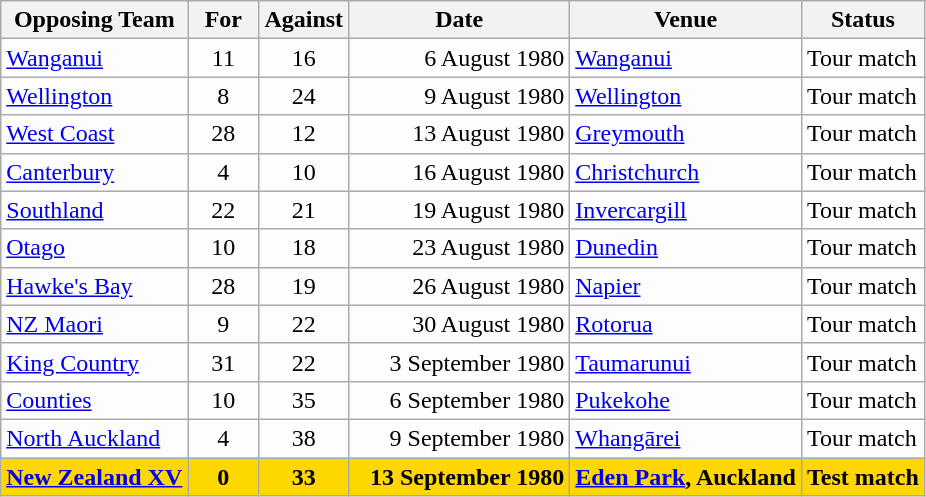<table class=wikitable>
<tr>
<th>Opposing Team</th>
<th>For</th>
<th>Against</th>
<th>Date</th>
<th>Venue</th>
<th>Status</th>
</tr>
<tr bgcolor=#fdfdfd>
<td><a href='#'>Wanganui</a></td>
<td align=center width=40>11</td>
<td align=center width=40>16</td>
<td width=140 align=right>6 August 1980</td>
<td><a href='#'>Wanganui</a></td>
<td>Tour match</td>
</tr>
<tr bgcolor=#fdfdfd>
<td><a href='#'>Wellington</a></td>
<td align=center width=40>8</td>
<td align=center width=40>24</td>
<td width=140 align=right>9 August 1980</td>
<td><a href='#'>Wellington</a></td>
<td>Tour match</td>
</tr>
<tr bgcolor=#fdfdfd>
<td><a href='#'>West Coast</a></td>
<td align=center width=40>28</td>
<td align=center width=40>12</td>
<td width=140 align=right>13 August 1980</td>
<td><a href='#'>Greymouth</a></td>
<td>Tour match</td>
</tr>
<tr bgcolor=#fdfdfd>
<td><a href='#'>Canterbury</a></td>
<td align=center width=40>4</td>
<td align=center width=40>10</td>
<td width=140 align=right>16 August 1980</td>
<td><a href='#'>Christchurch</a></td>
<td>Tour match</td>
</tr>
<tr bgcolor=#fdfdfd>
<td><a href='#'>Southland</a></td>
<td align=center width=40>22</td>
<td align=center width=40>21</td>
<td width=140 align=right>19 August 1980</td>
<td><a href='#'>Invercargill</a></td>
<td>Tour match</td>
</tr>
<tr bgcolor=#fdfdfd>
<td><a href='#'>Otago</a></td>
<td align=center width=40>10</td>
<td align=center width=40>18</td>
<td width=140 align=right>23 August 1980</td>
<td><a href='#'>Dunedin</a></td>
<td>Tour match</td>
</tr>
<tr bgcolor=#fdfdfd>
<td><a href='#'>Hawke's Bay</a></td>
<td align=center width=40>28</td>
<td align=center width=40>19</td>
<td width=140 align=right>26 August 1980</td>
<td><a href='#'>Napier</a></td>
<td>Tour match</td>
</tr>
<tr bgcolor=#fdfdfd>
<td><a href='#'>NZ Maori</a></td>
<td align=center width=40>9</td>
<td align=center width=40>22</td>
<td width=140 align=right>30 August 1980</td>
<td><a href='#'>Rotorua</a></td>
<td>Tour match</td>
</tr>
<tr bgcolor=#fdfdfd>
<td><a href='#'>King Country</a></td>
<td align=center width=40>31</td>
<td align=center width=40>22</td>
<td width=140 align=right>3 September 1980</td>
<td><a href='#'>Taumarunui</a></td>
<td>Tour match</td>
</tr>
<tr bgcolor=#fdfdfd>
<td><a href='#'>Counties</a></td>
<td align=center width=40>10</td>
<td align=center width=40>35</td>
<td width=140 align=right>6 September 1980</td>
<td><a href='#'>Pukekohe</a></td>
<td>Tour match</td>
</tr>
<tr bgcolor=#fdfdfd>
<td><a href='#'>North Auckland</a></td>
<td align=center width=40>4</td>
<td align=center width=40>38</td>
<td width=140 align=right>9 September 1980</td>
<td><a href='#'>Whangārei</a></td>
<td>Tour match</td>
</tr>
<tr bgcolor=gold>
<td><strong><a href='#'>New Zealand XV</a></strong></td>
<td align=center width=40><strong>0</strong></td>
<td align=center width=40><strong>33</strong></td>
<td width=140 align=right><strong>13 September 1980</strong></td>
<td><strong><a href='#'>Eden Park</a>, Auckland</strong></td>
<td><strong>Test match</strong></td>
</tr>
</table>
